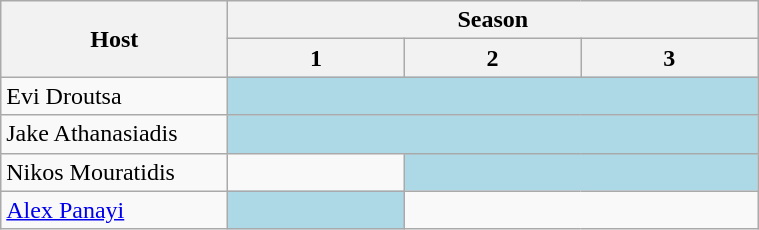<table class="wikitable" width="40%">
<tr>
<th rowspan="2" width="30%">Host</th>
<th colspan=4 text-align:center;>Season</th>
</tr>
<tr>
<th>1</th>
<th>2</th>
<th>3</th>
</tr>
<tr>
<td>Evi Droutsa</td>
<td colspan="3" style="text-align:center; background:lightblue;"></td>
</tr>
<tr>
<td>Jake Athanasiadis</td>
<td colspan="3" style="text-align:center; background:lightblue;"></td>
</tr>
<tr>
<td>Nikos Mouratidis</td>
<td></td>
<td colspan="2" style="text-align:center; background:lightblue;"></td>
</tr>
<tr>
<td><a href='#'>Alex Panayi</a></td>
<td colspan=1 style="text-align:center; background:lightblue;"></td>
<td colspan="2"></td>
</tr>
</table>
